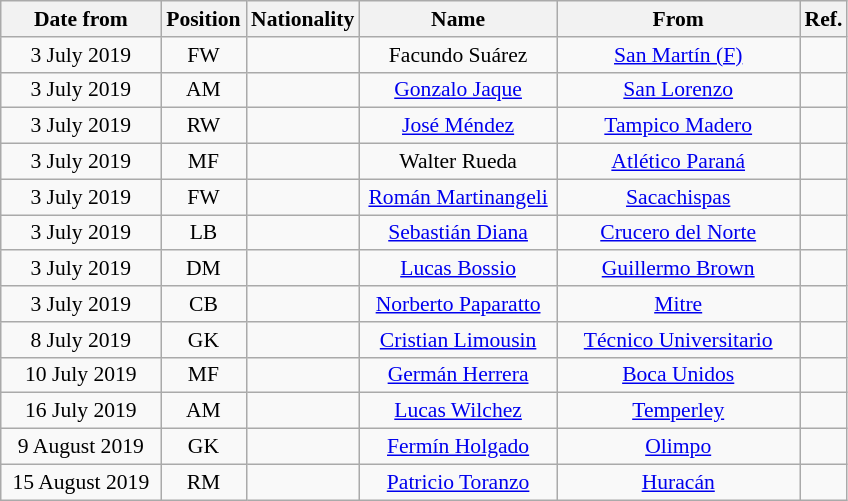<table class="wikitable" style="text-align:center; font-size:90%; ">
<tr>
<th style="background:#; color:#; width:100px;">Date from</th>
<th style="background:#; color:#; width:50px;">Position</th>
<th style="background:#; color:#; width:50px;">Nationality</th>
<th style="background:#; color:#; width:125px;">Name</th>
<th style="background:#; color:#; width:155px;">From</th>
<th style="background:#; color:#; width:25px;">Ref.</th>
</tr>
<tr>
<td>3 July 2019</td>
<td>FW</td>
<td></td>
<td>Facundo Suárez</td>
<td> <a href='#'>San Martín (F)</a></td>
<td></td>
</tr>
<tr>
<td>3 July 2019</td>
<td>AM</td>
<td></td>
<td><a href='#'>Gonzalo Jaque</a></td>
<td> <a href='#'>San Lorenzo</a></td>
<td></td>
</tr>
<tr>
<td>3 July 2019</td>
<td>RW</td>
<td></td>
<td><a href='#'>José Méndez</a></td>
<td> <a href='#'>Tampico Madero</a></td>
<td></td>
</tr>
<tr>
<td>3 July 2019</td>
<td>MF</td>
<td></td>
<td>Walter Rueda</td>
<td> <a href='#'>Atlético Paraná</a></td>
<td></td>
</tr>
<tr>
<td>3 July 2019</td>
<td>FW</td>
<td></td>
<td><a href='#'>Román Martinangeli</a></td>
<td> <a href='#'>Sacachispas</a></td>
<td></td>
</tr>
<tr>
<td>3 July 2019</td>
<td>LB</td>
<td></td>
<td><a href='#'>Sebastián Diana</a></td>
<td> <a href='#'>Crucero del Norte</a></td>
<td></td>
</tr>
<tr>
<td>3 July 2019</td>
<td>DM</td>
<td></td>
<td><a href='#'>Lucas Bossio</a></td>
<td> <a href='#'>Guillermo Brown</a></td>
<td></td>
</tr>
<tr>
<td>3 July 2019</td>
<td>CB</td>
<td></td>
<td><a href='#'>Norberto Paparatto</a></td>
<td> <a href='#'>Mitre</a></td>
<td></td>
</tr>
<tr>
<td>8 July 2019</td>
<td>GK</td>
<td></td>
<td><a href='#'>Cristian Limousin</a></td>
<td> <a href='#'>Técnico Universitario</a></td>
<td></td>
</tr>
<tr>
<td>10 July 2019</td>
<td>MF</td>
<td></td>
<td><a href='#'>Germán Herrera</a></td>
<td> <a href='#'>Boca Unidos</a></td>
<td></td>
</tr>
<tr>
<td>16 July 2019</td>
<td>AM</td>
<td></td>
<td><a href='#'>Lucas Wilchez</a></td>
<td> <a href='#'>Temperley</a></td>
<td></td>
</tr>
<tr>
<td>9 August 2019</td>
<td>GK</td>
<td></td>
<td><a href='#'>Fermín Holgado</a></td>
<td> <a href='#'>Olimpo</a></td>
<td></td>
</tr>
<tr>
<td>15 August 2019</td>
<td>RM</td>
<td></td>
<td><a href='#'>Patricio Toranzo</a></td>
<td> <a href='#'>Huracán</a></td>
<td></td>
</tr>
</table>
